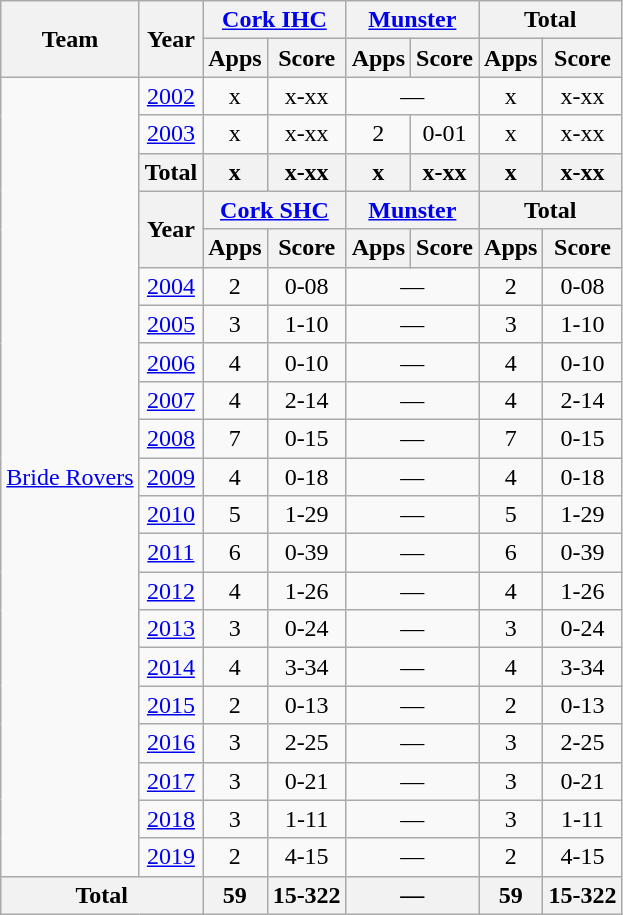<table class="wikitable" style="text-align:center">
<tr>
<th rowspan="2">Team</th>
<th rowspan="2">Year</th>
<th colspan="2"><a href='#'>Cork IHC</a></th>
<th colspan="2"><a href='#'>Munster</a></th>
<th colspan="2">Total</th>
</tr>
<tr>
<th>Apps</th>
<th>Score</th>
<th>Apps</th>
<th>Score</th>
<th>Apps</th>
<th>Score</th>
</tr>
<tr>
<td rowspan="21"><a href='#'>Bride Rovers</a></td>
<td><a href='#'>2002</a></td>
<td>x</td>
<td>x-xx</td>
<td colspan=2>—</td>
<td>x</td>
<td>x-xx</td>
</tr>
<tr>
<td><a href='#'>2003</a></td>
<td>x</td>
<td>x-xx</td>
<td>2</td>
<td>0-01</td>
<td>x</td>
<td>x-xx</td>
</tr>
<tr>
<th>Total</th>
<th>x</th>
<th>x-xx</th>
<th>x</th>
<th>x-xx</th>
<th>x</th>
<th>x-xx</th>
</tr>
<tr>
<th rowspan=2>Year</th>
<th colspan=2><a href='#'>Cork SHC</a></th>
<th colspan=2><a href='#'>Munster</a></th>
<th colspan=2>Total</th>
</tr>
<tr>
<th>Apps</th>
<th>Score</th>
<th>Apps</th>
<th>Score</th>
<th>Apps</th>
<th>Score</th>
</tr>
<tr>
<td><a href='#'>2004</a></td>
<td>2</td>
<td>0-08</td>
<td colspan=2>—</td>
<td>2</td>
<td>0-08</td>
</tr>
<tr>
<td><a href='#'>2005</a></td>
<td>3</td>
<td>1-10</td>
<td colspan=2>—</td>
<td>3</td>
<td>1-10</td>
</tr>
<tr>
<td><a href='#'>2006</a></td>
<td>4</td>
<td>0-10</td>
<td colspan=2>—</td>
<td>4</td>
<td>0-10</td>
</tr>
<tr>
<td><a href='#'>2007</a></td>
<td>4</td>
<td>2-14</td>
<td colspan=2>—</td>
<td>4</td>
<td>2-14</td>
</tr>
<tr>
<td><a href='#'>2008</a></td>
<td>7</td>
<td>0-15</td>
<td colspan=2>—</td>
<td>7</td>
<td>0-15</td>
</tr>
<tr>
<td><a href='#'>2009</a></td>
<td>4</td>
<td>0-18</td>
<td colspan=2>—</td>
<td>4</td>
<td>0-18</td>
</tr>
<tr>
<td><a href='#'>2010</a></td>
<td>5</td>
<td>1-29</td>
<td colspan=2>—</td>
<td>5</td>
<td>1-29</td>
</tr>
<tr>
<td><a href='#'>2011</a></td>
<td>6</td>
<td>0-39</td>
<td colspan=2>—</td>
<td>6</td>
<td>0-39</td>
</tr>
<tr>
<td><a href='#'>2012</a></td>
<td>4</td>
<td>1-26</td>
<td colspan=2>—</td>
<td>4</td>
<td>1-26</td>
</tr>
<tr>
<td><a href='#'>2013</a></td>
<td>3</td>
<td>0-24</td>
<td colspan=2>—</td>
<td>3</td>
<td>0-24</td>
</tr>
<tr>
<td><a href='#'>2014</a></td>
<td>4</td>
<td>3-34</td>
<td colspan=2>—</td>
<td>4</td>
<td>3-34</td>
</tr>
<tr>
<td><a href='#'>2015</a></td>
<td>2</td>
<td>0-13</td>
<td colspan=2>—</td>
<td>2</td>
<td>0-13</td>
</tr>
<tr>
<td><a href='#'>2016</a></td>
<td>3</td>
<td>2-25</td>
<td colspan=2>—</td>
<td>3</td>
<td>2-25</td>
</tr>
<tr>
<td><a href='#'>2017</a></td>
<td>3</td>
<td>0-21</td>
<td colspan=2>—</td>
<td>3</td>
<td>0-21</td>
</tr>
<tr>
<td><a href='#'>2018</a></td>
<td>3</td>
<td>1-11</td>
<td colspan=2>—</td>
<td>3</td>
<td>1-11</td>
</tr>
<tr>
<td><a href='#'>2019</a></td>
<td>2</td>
<td>4-15</td>
<td colspan=2>—</td>
<td>2</td>
<td>4-15</td>
</tr>
<tr>
<th colspan="2">Total</th>
<th>59</th>
<th>15-322</th>
<th colspan=2>—</th>
<th>59</th>
<th>15-322</th>
</tr>
</table>
